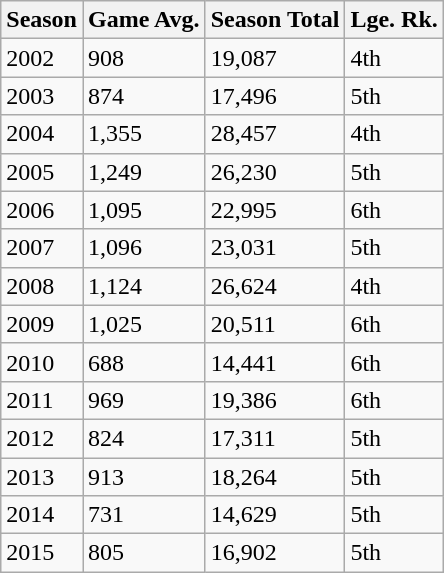<table class="wikitable">
<tr>
<th>Season</th>
<th>Game Avg.</th>
<th>Season Total</th>
<th>Lge. Rk.</th>
</tr>
<tr>
<td>2002</td>
<td>908</td>
<td>19,087</td>
<td>4th</td>
</tr>
<tr>
<td>2003</td>
<td>874</td>
<td>17,496</td>
<td>5th</td>
</tr>
<tr>
<td>2004</td>
<td>1,355</td>
<td>28,457</td>
<td>4th</td>
</tr>
<tr>
<td>2005</td>
<td>1,249</td>
<td>26,230</td>
<td>5th</td>
</tr>
<tr>
<td>2006</td>
<td>1,095</td>
<td>22,995</td>
<td>6th</td>
</tr>
<tr>
<td>2007</td>
<td>1,096</td>
<td>23,031</td>
<td>5th</td>
</tr>
<tr>
<td>2008</td>
<td>1,124</td>
<td>26,624</td>
<td>4th</td>
</tr>
<tr>
<td>2009</td>
<td>1,025</td>
<td>20,511</td>
<td>6th</td>
</tr>
<tr>
<td>2010</td>
<td>688</td>
<td>14,441</td>
<td>6th</td>
</tr>
<tr>
<td>2011</td>
<td>969</td>
<td>19,386</td>
<td>6th</td>
</tr>
<tr>
<td>2012</td>
<td>824</td>
<td>17,311</td>
<td>5th</td>
</tr>
<tr>
<td [2013 NECBL season>2013</td>
<td>913</td>
<td>18,264</td>
<td>5th</td>
</tr>
<tr>
<td [2014 NECBL season>2014</td>
<td>731</td>
<td>14,629</td>
<td>5th</td>
</tr>
<tr>
<td [2015 NECBL season>2015</td>
<td>805</td>
<td>16,902</td>
<td>5th</td>
</tr>
</table>
